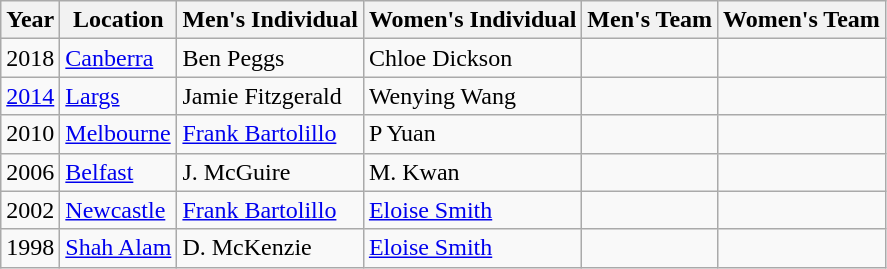<table class="wikitable sortable">
<tr>
<th>Year</th>
<th>Location</th>
<th>Men's Individual</th>
<th>Women's Individual</th>
<th>Men's Team</th>
<th>Women's Team</th>
</tr>
<tr>
<td>2018</td>
<td> <a href='#'>Canberra</a></td>
<td> Ben Peggs</td>
<td> Chloe Dickson</td>
<td></td>
<td></td>
</tr>
<tr>
<td><a href='#'>2014</a></td>
<td> <a href='#'>Largs</a></td>
<td> Jamie Fitzgerald</td>
<td> Wenying Wang</td>
<td></td>
<td></td>
</tr>
<tr>
<td>2010</td>
<td> <a href='#'>Melbourne</a></td>
<td> <a href='#'>Frank Bartolillo</a></td>
<td> P Yuan</td>
<td></td>
<td></td>
</tr>
<tr>
<td>2006</td>
<td> <a href='#'>Belfast</a></td>
<td> J. McGuire</td>
<td> M. Kwan</td>
<td></td>
<td></td>
</tr>
<tr>
<td>2002</td>
<td> <a href='#'>Newcastle</a></td>
<td> <a href='#'>Frank Bartolillo</a></td>
<td> <a href='#'>Eloise Smith</a></td>
<td></td>
<td></td>
</tr>
<tr>
<td>1998</td>
<td> <a href='#'>Shah Alam</a></td>
<td> D. McKenzie</td>
<td> <a href='#'>Eloise Smith</a></td>
<td></td>
<td></td>
</tr>
</table>
